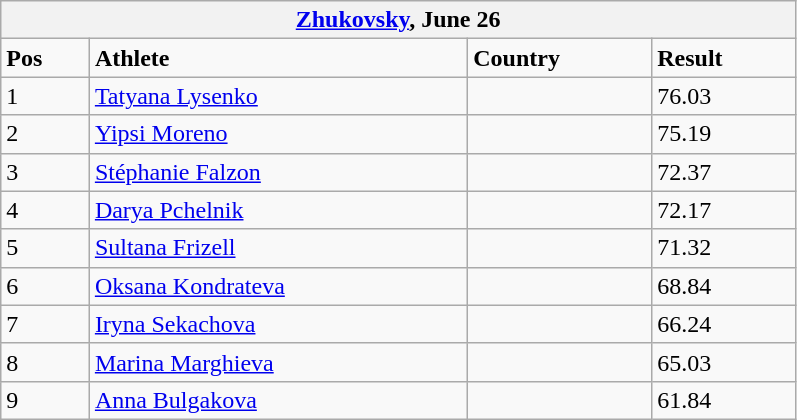<table class="wikitable collapsible collapsed" width="42%">
<tr>
<th colspan="4"> <a href='#'>Zhukovsky</a>, June 26</th>
</tr>
<tr>
<td><strong>Pos</strong></td>
<td><strong>Athlete</strong></td>
<td><strong>Country</strong></td>
<td><strong>Result</strong></td>
</tr>
<tr>
<td>1</td>
<td><a href='#'>Tatyana Lysenko</a></td>
<td></td>
<td>76.03</td>
</tr>
<tr>
<td>2</td>
<td><a href='#'>Yipsi Moreno</a></td>
<td></td>
<td>75.19</td>
</tr>
<tr>
<td>3</td>
<td><a href='#'>Stéphanie Falzon</a></td>
<td></td>
<td>72.37</td>
</tr>
<tr>
<td>4</td>
<td><a href='#'>Darya Pchelnik</a></td>
<td></td>
<td>72.17</td>
</tr>
<tr>
<td>5</td>
<td><a href='#'>Sultana Frizell</a></td>
<td></td>
<td>71.32</td>
</tr>
<tr>
<td>6</td>
<td><a href='#'>Oksana Kondrateva</a></td>
<td></td>
<td>68.84</td>
</tr>
<tr>
<td>7</td>
<td><a href='#'>Iryna Sekachova</a></td>
<td></td>
<td>66.24</td>
</tr>
<tr>
<td>8</td>
<td><a href='#'>Marina Marghieva</a></td>
<td></td>
<td>65.03</td>
</tr>
<tr>
<td>9</td>
<td><a href='#'>Anna Bulgakova</a></td>
<td></td>
<td>61.84</td>
</tr>
</table>
